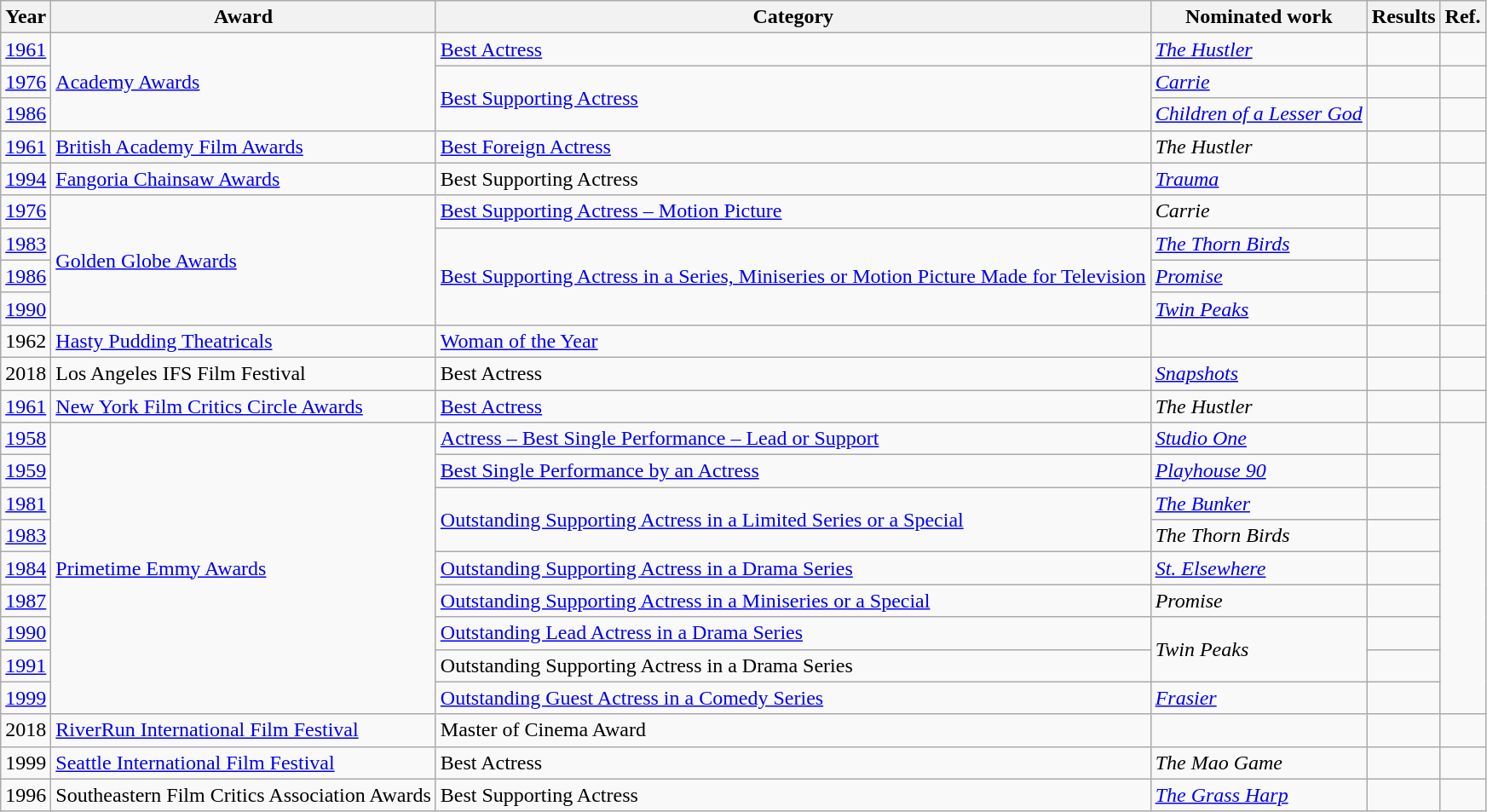<table class="wikitable">
<tr>
<th>Year</th>
<th>Award</th>
<th>Category</th>
<th>Nominated work</th>
<th>Results</th>
<th>Ref.</th>
</tr>
<tr>
<td><a href='#'>1961</a></td>
<td rowspan="3"><a href='#'>Academy Awards</a></td>
<td><a href='#'>Best Actress</a></td>
<td><em><a href='#'>The Hustler</a></em></td>
<td></td>
<td align="center"></td>
</tr>
<tr>
<td><a href='#'>1976</a></td>
<td rowspan="2"><a href='#'>Best Supporting Actress</a></td>
<td><em><a href='#'>Carrie</a></em></td>
<td></td>
<td align="center"></td>
</tr>
<tr>
<td><a href='#'>1986</a></td>
<td><em><a href='#'>Children of a Lesser God</a></em></td>
<td></td>
<td align="center"></td>
</tr>
<tr>
<td><a href='#'>1961</a></td>
<td><a href='#'>British Academy Film Awards</a></td>
<td><a href='#'>Best Foreign Actress</a></td>
<td><em>The Hustler</em></td>
<td></td>
<td align="center"></td>
</tr>
<tr>
<td><a href='#'>1994</a></td>
<td><a href='#'>Fangoria Chainsaw Awards</a></td>
<td>Best Supporting Actress</td>
<td><em><a href='#'>Trauma</a></em></td>
<td></td>
<td align="center"></td>
</tr>
<tr>
<td><a href='#'>1976</a></td>
<td rowspan="4"><a href='#'>Golden Globe Awards</a></td>
<td><a href='#'>Best Supporting Actress – Motion Picture</a></td>
<td><em>Carrie</em></td>
<td></td>
<td align="center" rowspan="4"></td>
</tr>
<tr>
<td><a href='#'>1983</a></td>
<td rowspan="3"><a href='#'>Best Supporting Actress in a Series, Miniseries or Motion Picture Made for Television</a></td>
<td><em><a href='#'>The Thorn Birds</a></em></td>
<td></td>
</tr>
<tr>
<td><a href='#'>1986</a></td>
<td><em><a href='#'>Promise</a></em></td>
<td></td>
</tr>
<tr>
<td><a href='#'>1990</a></td>
<td><em><a href='#'>Twin Peaks</a></em></td>
<td></td>
</tr>
<tr>
<td>1962</td>
<td><a href='#'>Hasty Pudding Theatricals</a></td>
<td><a href='#'>Woman of the Year</a></td>
<td></td>
<td></td>
<td align="center"></td>
</tr>
<tr>
<td>2018</td>
<td>Los Angeles IFS Film Festival</td>
<td>Best Actress</td>
<td><em><a href='#'>Snapshots</a></em></td>
<td></td>
<td align="center"></td>
</tr>
<tr>
<td><a href='#'>1961</a></td>
<td><a href='#'>New York Film Critics Circle Awards</a></td>
<td><a href='#'>Best Actress</a></td>
<td><em>The Hustler</em></td>
<td></td>
<td align="center"></td>
</tr>
<tr>
<td><a href='#'>1958</a></td>
<td rowspan="9"><a href='#'>Primetime Emmy Awards</a></td>
<td><a href='#'>Actress – Best Single Performance – Lead or Support</a></td>
<td><em><a href='#'>Studio One</a></em> </td>
<td></td>
<td align="center" rowspan="9"></td>
</tr>
<tr>
<td><a href='#'>1959</a></td>
<td><a href='#'>Best Single Performance by an Actress</a></td>
<td><em><a href='#'>Playhouse 90</a></em> </td>
<td></td>
</tr>
<tr>
<td><a href='#'>1981</a></td>
<td rowspan="2"><a href='#'>Outstanding Supporting Actress in a Limited Series or a Special</a></td>
<td><em><a href='#'>The Bunker</a></em></td>
<td></td>
</tr>
<tr>
<td><a href='#'>1983</a></td>
<td><em>The Thorn Birds</em></td>
<td></td>
</tr>
<tr>
<td><a href='#'>1984</a></td>
<td><a href='#'>Outstanding Supporting Actress in a Drama Series</a></td>
<td><em><a href='#'>St. Elsewhere</a></em></td>
<td></td>
</tr>
<tr>
<td><a href='#'>1987</a></td>
<td><a href='#'>Outstanding Supporting Actress in a Miniseries or a Special</a></td>
<td><em>Promise</em></td>
<td></td>
</tr>
<tr>
<td><a href='#'>1990</a></td>
<td><a href='#'>Outstanding Lead Actress in a Drama Series</a></td>
<td rowspan="2"><em>Twin Peaks</em></td>
<td></td>
</tr>
<tr>
<td><a href='#'>1991</a></td>
<td>Outstanding Supporting Actress in a Drama Series</td>
<td></td>
</tr>
<tr>
<td><a href='#'>1999</a></td>
<td><a href='#'>Outstanding Guest Actress in a Comedy Series</a></td>
<td><em><a href='#'>Frasier</a></em> </td>
<td></td>
</tr>
<tr>
<td>2018</td>
<td><a href='#'>RiverRun International Film Festival</a></td>
<td>Master of Cinema Award</td>
<td></td>
<td></td>
<td align="center"></td>
</tr>
<tr>
<td>1999</td>
<td><a href='#'>Seattle International Film Festival</a></td>
<td>Best Actress</td>
<td><em>The Mao Game</em></td>
<td></td>
<td align="center"></td>
</tr>
<tr>
<td>1996</td>
<td>Southeastern Film Critics Association Awards</td>
<td>Best Supporting Actress</td>
<td><em><a href='#'>The Grass Harp</a></em></td>
<td></td>
<td align="center"></td>
</tr>
</table>
